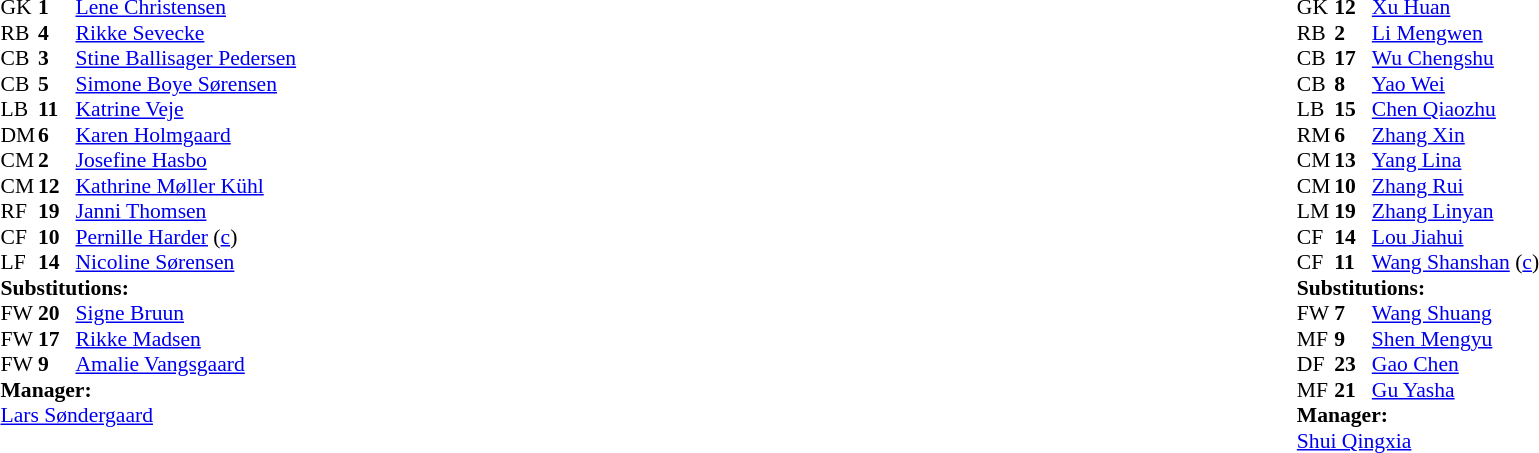<table width="100%">
<tr>
<td valign="top" width="40%"><br><table style="font-size:90%" cellspacing="0" cellpadding="0">
<tr>
<th width=25></th>
<th width=25></th>
</tr>
<tr>
<td>GK</td>
<td><strong>1</strong></td>
<td><a href='#'>Lene Christensen</a></td>
</tr>
<tr>
<td>RB</td>
<td><strong>4</strong></td>
<td><a href='#'>Rikke Sevecke</a></td>
<td></td>
</tr>
<tr>
<td>CB</td>
<td><strong>3</strong></td>
<td><a href='#'>Stine Ballisager Pedersen</a></td>
</tr>
<tr>
<td>CB</td>
<td><strong>5</strong></td>
<td><a href='#'>Simone Boye Sørensen</a></td>
</tr>
<tr>
<td>LB</td>
<td><strong>11</strong></td>
<td><a href='#'>Katrine Veje</a></td>
</tr>
<tr>
<td>DM</td>
<td><strong>6</strong></td>
<td><a href='#'>Karen Holmgaard</a></td>
</tr>
<tr>
<td>CM</td>
<td><strong>2</strong></td>
<td><a href='#'>Josefine Hasbo</a></td>
</tr>
<tr>
<td>CM</td>
<td><strong>12</strong></td>
<td><a href='#'>Kathrine Møller Kühl</a></td>
<td></td>
<td></td>
</tr>
<tr>
<td>RF</td>
<td><strong>19</strong></td>
<td><a href='#'>Janni Thomsen</a></td>
<td></td>
<td></td>
</tr>
<tr>
<td>CF</td>
<td><strong>10</strong></td>
<td><a href='#'>Pernille Harder</a> (<a href='#'>c</a>)</td>
</tr>
<tr>
<td>LF</td>
<td><strong>14</strong></td>
<td><a href='#'>Nicoline Sørensen</a></td>
<td></td>
<td></td>
</tr>
<tr>
<td colspan=3><strong>Substitutions:</strong></td>
</tr>
<tr>
<td>FW</td>
<td><strong>20</strong></td>
<td><a href='#'>Signe Bruun</a></td>
<td></td>
<td></td>
</tr>
<tr>
<td>FW</td>
<td><strong>17</strong></td>
<td><a href='#'>Rikke Madsen</a></td>
<td></td>
<td></td>
</tr>
<tr>
<td>FW</td>
<td><strong>9</strong></td>
<td><a href='#'>Amalie Vangsgaard</a></td>
<td></td>
<td></td>
</tr>
<tr>
<td colspan=3><strong>Manager:</strong></td>
</tr>
<tr>
<td colspan=3><a href='#'>Lars Søndergaard</a></td>
</tr>
</table>
</td>
<td valign="top"></td>
<td valign="top" width="50%"><br><table style="font-size:90%; margin:auto" cellspacing="0" cellpadding="0">
<tr>
<th width=25></th>
<th width=25></th>
</tr>
<tr>
<td>GK</td>
<td><strong>12</strong></td>
<td><a href='#'>Xu Huan</a></td>
</tr>
<tr>
<td>RB</td>
<td><strong>2</strong></td>
<td><a href='#'>Li Mengwen</a></td>
<td></td>
<td></td>
</tr>
<tr>
<td>CB</td>
<td><strong>17</strong></td>
<td><a href='#'>Wu Chengshu</a></td>
<td></td>
<td></td>
</tr>
<tr>
<td>CB</td>
<td><strong>8</strong></td>
<td><a href='#'>Yao Wei</a></td>
</tr>
<tr>
<td>LB</td>
<td><strong>15</strong></td>
<td><a href='#'>Chen Qiaozhu</a></td>
</tr>
<tr>
<td>RM</td>
<td><strong>6</strong></td>
<td><a href='#'>Zhang Xin</a></td>
<td></td>
<td></td>
</tr>
<tr>
<td>CM</td>
<td><strong>13</strong></td>
<td><a href='#'>Yang Lina</a></td>
</tr>
<tr>
<td>CM</td>
<td><strong>10</strong></td>
<td><a href='#'>Zhang Rui</a></td>
</tr>
<tr>
<td>LM</td>
<td><strong>19</strong></td>
<td><a href='#'>Zhang Linyan</a></td>
</tr>
<tr>
<td>CF</td>
<td><strong>14</strong></td>
<td><a href='#'>Lou Jiahui</a></td>
<td></td>
<td></td>
</tr>
<tr>
<td>CF</td>
<td><strong>11</strong></td>
<td><a href='#'>Wang Shanshan</a> (<a href='#'>c</a>)</td>
</tr>
<tr>
<td colspan=3><strong>Substitutions:</strong></td>
</tr>
<tr>
<td>FW</td>
<td><strong>7</strong></td>
<td><a href='#'>Wang Shuang</a></td>
<td></td>
<td></td>
</tr>
<tr>
<td>MF</td>
<td><strong>9</strong></td>
<td><a href='#'>Shen Mengyu</a></td>
<td></td>
<td></td>
</tr>
<tr>
<td>DF</td>
<td><strong>23</strong></td>
<td><a href='#'>Gao Chen</a></td>
<td></td>
<td></td>
</tr>
<tr>
<td>MF</td>
<td><strong>21</strong></td>
<td><a href='#'>Gu Yasha</a></td>
<td></td>
<td></td>
</tr>
<tr>
<td colspan=3><strong>Manager:</strong></td>
</tr>
<tr>
<td colspan=3><a href='#'>Shui Qingxia</a></td>
</tr>
</table>
</td>
</tr>
</table>
